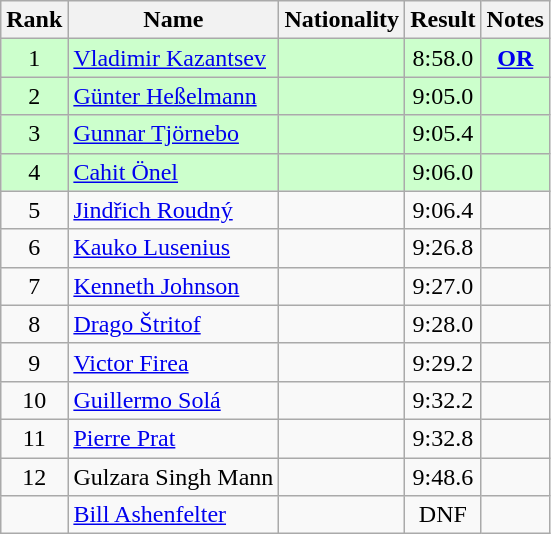<table class="wikitable sortable" style="text-align:center">
<tr>
<th>Rank</th>
<th>Name</th>
<th>Nationality</th>
<th>Result</th>
<th>Notes</th>
</tr>
<tr bgcolor=ccffcc>
<td>1</td>
<td align="left"><a href='#'>Vladimir Kazantsev</a></td>
<td align="left"></td>
<td>8:58.0</td>
<td><strong><a href='#'>OR</a></strong></td>
</tr>
<tr bgcolor=ccffcc>
<td>2</td>
<td align="left"><a href='#'>Günter Heßelmann</a></td>
<td align="left"></td>
<td>9:05.0</td>
<td></td>
</tr>
<tr bgcolor=ccffcc>
<td>3</td>
<td align="left"><a href='#'>Gunnar Tjörnebo</a></td>
<td align="left"></td>
<td>9:05.4</td>
<td></td>
</tr>
<tr bgcolor=ccffcc>
<td>4</td>
<td align="left"><a href='#'>Cahit Önel</a></td>
<td align="left"></td>
<td>9:06.0</td>
<td></td>
</tr>
<tr>
<td>5</td>
<td align="left"><a href='#'>Jindřich Roudný</a></td>
<td align="left"></td>
<td>9:06.4</td>
<td></td>
</tr>
<tr>
<td>6</td>
<td align="left"><a href='#'>Kauko Lusenius</a></td>
<td align="left"></td>
<td>9:26.8</td>
<td></td>
</tr>
<tr>
<td>7</td>
<td align="left"><a href='#'>Kenneth Johnson</a></td>
<td align="left"></td>
<td>9:27.0</td>
<td></td>
</tr>
<tr>
<td>8</td>
<td align="left"><a href='#'>Drago Štritof</a></td>
<td align="left"></td>
<td>9:28.0</td>
<td></td>
</tr>
<tr>
<td>9</td>
<td align="left"><a href='#'>Victor Firea</a></td>
<td align="left"></td>
<td>9:29.2</td>
<td></td>
</tr>
<tr>
<td>10</td>
<td align="left"><a href='#'>Guillermo Solá</a></td>
<td align="left"></td>
<td>9:32.2</td>
<td></td>
</tr>
<tr>
<td>11</td>
<td align="left"><a href='#'>Pierre Prat</a></td>
<td align="left"></td>
<td>9:32.8</td>
<td></td>
</tr>
<tr>
<td>12</td>
<td align="left">Gulzara Singh Mann</td>
<td align="left"></td>
<td>9:48.6</td>
<td></td>
</tr>
<tr>
<td></td>
<td align="left"><a href='#'>Bill Ashenfelter</a></td>
<td align="left"></td>
<td>DNF</td>
<td></td>
</tr>
</table>
